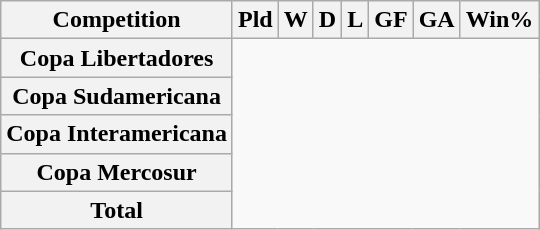<table class="sortable plainrowheaders wikitable">
<tr>
<th scope="col">Competition</th>
<th scope="col">Pld</th>
<th scope="col">W</th>
<th scope="col">D</th>
<th scope="col">L</th>
<th scope="col">GF</th>
<th scope="col">GA</th>
<th scope="col">Win%</th>
</tr>
<tr>
<th scope="row">Copa Libertadores<br></th>
</tr>
<tr>
<th scope="row">Copa Sudamericana<br></th>
</tr>
<tr>
<th scope="row">Copa Interamericana<br></th>
</tr>
<tr>
<th scope="row">Copa Mercosur<br></th>
</tr>
<tr>
<th scope="row"><strong>Total</strong><br></th>
</tr>
</table>
